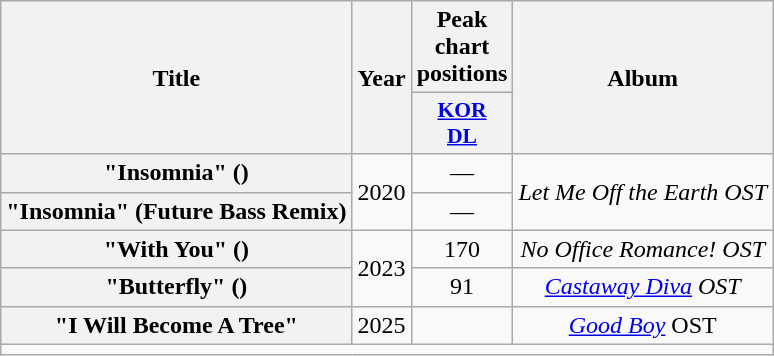<table class="wikitable plainrowheaders" style="text-align:center">
<tr>
<th scope="col" rowspan="2">Title</th>
<th scope="col" rowspan="2">Year</th>
<th scope="col">Peak chart positions</th>
<th scope="col" rowspan="2">Album</th>
</tr>
<tr>
<th scope="col" style="width:3em;font-size:90%"><a href='#'>KOR<br>DL</a><br></th>
</tr>
<tr>
<th scope="row">"Insomnia" ()</th>
<td rowspan="2">2020</td>
<td>—</td>
<td rowspan="2"><em>Let Me Off the Earth OST</em></td>
</tr>
<tr>
<th scope="row">"Insomnia" (Future Bass Remix)</th>
<td>—</td>
</tr>
<tr>
<th scope="row">"With You" ()</th>
<td rowspan="2">2023</td>
<td>170</td>
<td><em>No Office Romance! OST</em></td>
</tr>
<tr>
<th scope="row">"Butterfly" ()</th>
<td>91</td>
<td><em><a href='#'>Castaway Diva</a> OST</em></td>
</tr>
<tr>
<th>"I Will Become A Tree"</th>
<td>2025</td>
<td></td>
<td><em><a href='#'>Good Boy</a></em> OST</td>
</tr>
<tr>
<td colspan="4"></td>
</tr>
</table>
